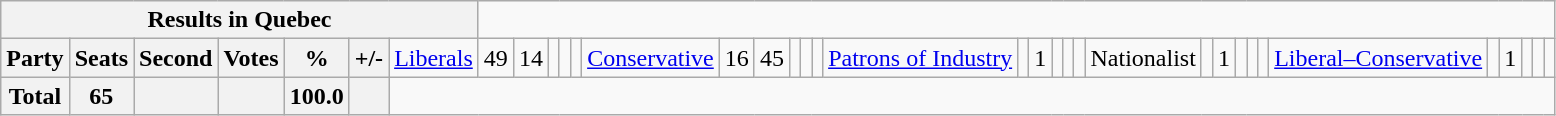<table class="wikitable">
<tr>
<th colspan=8>Results in Quebec</th>
</tr>
<tr>
<th colspan=2>Party</th>
<th>Seats</th>
<th>Second</th>
<th>Votes</th>
<th>%</th>
<th>+/-<br></th>
<td><a href='#'>Liberals</a></td>
<td align="right">49</td>
<td align="right">14</td>
<td align="right"></td>
<td align="right"></td>
<td align="right"><br></td>
<td><a href='#'>Conservative</a></td>
<td align="right">16</td>
<td align="right">45</td>
<td align="right"></td>
<td align="right"></td>
<td align="right"><br></td>
<td><a href='#'>Patrons of Industry</a></td>
<td align="right"></td>
<td align="right">1</td>
<td align="right"></td>
<td align="right"></td>
<td align="right"><br></td>
<td>Nationalist</td>
<td align="right"></td>
<td align="right">1</td>
<td align="right"></td>
<td align="right"></td>
<td align="right"><br></td>
<td><a href='#'>Liberal–Conservative</a></td>
<td align="right"></td>
<td align="right">1</td>
<td align="right"></td>
<td align="right"></td>
<td align="right"></td>
</tr>
<tr>
<th colspan="2">Total</th>
<th>65</th>
<th colspan="1"></th>
<th></th>
<th>100.0</th>
<th></th>
</tr>
</table>
